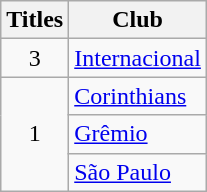<table class="wikitable sortable">
<tr>
<th>Titles</th>
<th>Club</th>
</tr>
<tr>
<td align=center>3</td>
<td><a href='#'>Internacional</a></td>
</tr>
<tr>
<td rowspan=3 align=center>1</td>
<td><a href='#'>Corinthians</a></td>
</tr>
<tr>
<td><a href='#'>Grêmio</a></td>
</tr>
<tr>
<td><a href='#'>São Paulo</a></td>
</tr>
</table>
